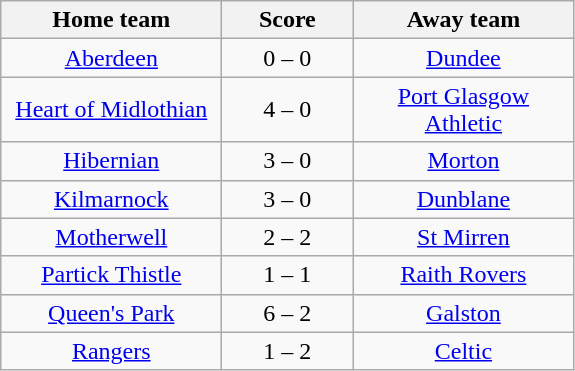<table class="wikitable" style="text-align: center">
<tr>
<th width=140>Home team</th>
<th width=80>Score</th>
<th width=140>Away team</th>
</tr>
<tr>
<td><a href='#'>Aberdeen</a></td>
<td>0 – 0</td>
<td><a href='#'>Dundee</a></td>
</tr>
<tr>
<td><a href='#'>Heart of Midlothian</a></td>
<td>4 – 0</td>
<td><a href='#'>Port Glasgow Athletic</a></td>
</tr>
<tr>
<td><a href='#'>Hibernian</a></td>
<td>3 – 0</td>
<td><a href='#'>Morton</a></td>
</tr>
<tr>
<td><a href='#'>Kilmarnock</a></td>
<td>3 – 0</td>
<td><a href='#'>Dunblane</a></td>
</tr>
<tr>
<td><a href='#'>Motherwell</a></td>
<td>2 – 2</td>
<td><a href='#'>St Mirren</a></td>
</tr>
<tr>
<td><a href='#'>Partick Thistle</a></td>
<td>1 – 1</td>
<td><a href='#'>Raith Rovers</a></td>
</tr>
<tr>
<td><a href='#'>Queen's Park</a></td>
<td>6 – 2</td>
<td><a href='#'>Galston</a></td>
</tr>
<tr>
<td><a href='#'>Rangers</a></td>
<td>1 – 2</td>
<td><a href='#'>Celtic</a></td>
</tr>
</table>
